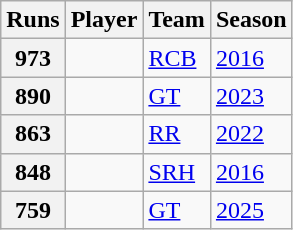<table class="wikitable">
<tr>
<th>Runs</th>
<th>Player</th>
<th>Team</th>
<th>Season</th>
</tr>
<tr>
<th>973</th>
<td></td>
<td><a href='#'>RCB</a></td>
<td><a href='#'>2016</a></td>
</tr>
<tr>
<th>890</th>
<td></td>
<td><a href='#'>GT</a></td>
<td><a href='#'>2023</a></td>
</tr>
<tr>
<th>863</th>
<td></td>
<td><a href='#'>RR</a></td>
<td><a href='#'>2022</a></td>
</tr>
<tr>
<th>848</th>
<td></td>
<td><a href='#'>SRH</a></td>
<td><a href='#'>2016</a></td>
</tr>
<tr>
<th>759</th>
<td></td>
<td><a href='#'>GT</a></td>
<td><a href='#'>2025</a></td>
</tr>
</table>
